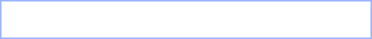<table style="margin-left: 1em;; margin-bottom: 0.5em; width: 248px; border: #99B3FF solid 1px; background-color: #FFFFFF; color: #000000; float: right; ">
<tr>
<td><br></td>
</tr>
</table>
